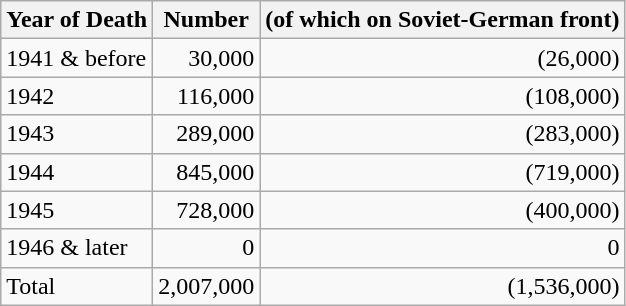<table class="wikitable"  style="text-align: right;">
<tr>
<th>Year of Death</th>
<th>Number</th>
<th>(of which on Soviet-German front)</th>
</tr>
<tr>
<td style="text-align: left;">1941 & before</td>
<td>30,000</td>
<td>(26,000)</td>
</tr>
<tr>
<td style="text-align: left;">1942</td>
<td>116,000</td>
<td>(108,000)</td>
</tr>
<tr>
<td style="text-align: left;">1943</td>
<td>289,000</td>
<td>(283,000)</td>
</tr>
<tr>
<td style="text-align: left;">1944</td>
<td>845,000</td>
<td>(719,000)</td>
</tr>
<tr>
<td style="text-align: left;">1945</td>
<td>728,000</td>
<td>(400,000)</td>
</tr>
<tr>
<td style="text-align: left;">1946 & later</td>
<td>0</td>
<td>0</td>
</tr>
<tr>
<td style="text-align: left;">Total</td>
<td>2,007,000</td>
<td>(1,536,000)</td>
</tr>
</table>
